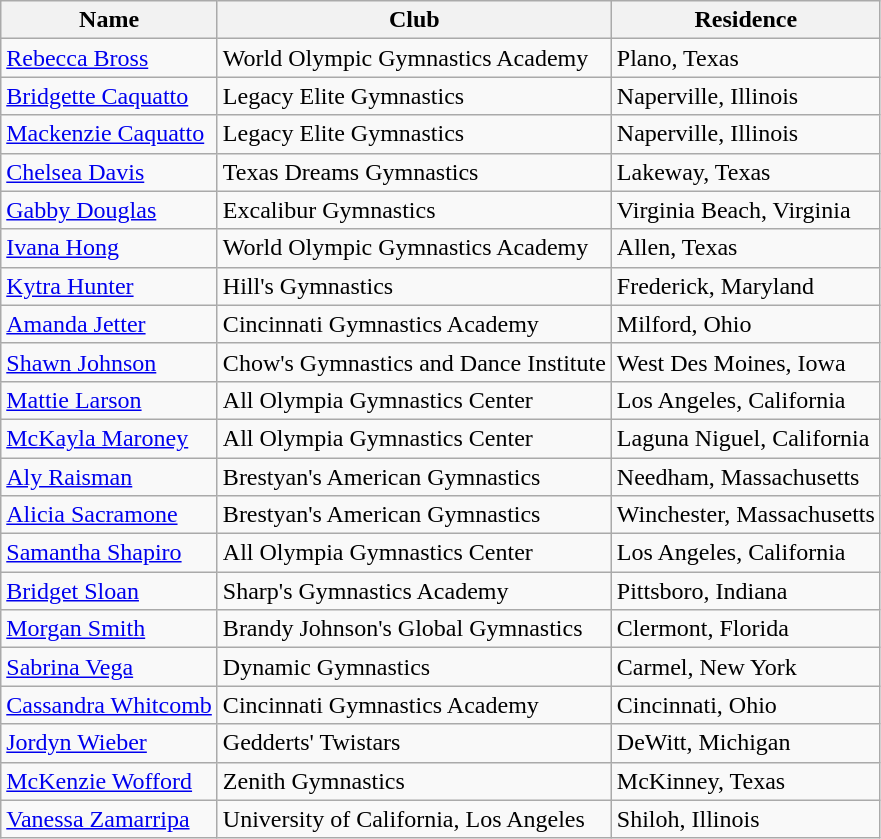<table class="wikitable">
<tr>
<th>Name</th>
<th>Club</th>
<th>Residence</th>
</tr>
<tr>
<td><a href='#'>Rebecca Bross</a></td>
<td>World Olympic Gymnastics Academy</td>
<td>Plano, Texas</td>
</tr>
<tr>
<td><a href='#'>Bridgette Caquatto</a></td>
<td>Legacy Elite Gymnastics</td>
<td>Naperville, Illinois</td>
</tr>
<tr>
<td><a href='#'>Mackenzie Caquatto</a></td>
<td>Legacy Elite Gymnastics</td>
<td>Naperville, Illinois</td>
</tr>
<tr>
<td><a href='#'>Chelsea Davis</a></td>
<td>Texas Dreams Gymnastics</td>
<td>Lakeway, Texas</td>
</tr>
<tr>
<td><a href='#'>Gabby Douglas</a></td>
<td>Excalibur Gymnastics</td>
<td>Virginia Beach, Virginia</td>
</tr>
<tr>
<td><a href='#'>Ivana Hong</a></td>
<td>World Olympic Gymnastics Academy</td>
<td>Allen, Texas</td>
</tr>
<tr>
<td><a href='#'>Kytra Hunter</a></td>
<td>Hill's Gymnastics</td>
<td>Frederick, Maryland</td>
</tr>
<tr>
<td><a href='#'>Amanda Jetter</a></td>
<td>Cincinnati Gymnastics Academy</td>
<td>Milford, Ohio</td>
</tr>
<tr>
<td><a href='#'>Shawn Johnson</a></td>
<td>Chow's Gymnastics and Dance Institute</td>
<td>West Des Moines, Iowa</td>
</tr>
<tr>
<td><a href='#'>Mattie Larson</a></td>
<td>All Olympia Gymnastics Center</td>
<td>Los Angeles, California</td>
</tr>
<tr>
<td><a href='#'>McKayla Maroney</a></td>
<td>All Olympia Gymnastics Center</td>
<td>Laguna Niguel, California</td>
</tr>
<tr>
<td><a href='#'>Aly Raisman</a></td>
<td>Brestyan's American Gymnastics</td>
<td>Needham, Massachusetts</td>
</tr>
<tr>
<td><a href='#'>Alicia Sacramone</a></td>
<td>Brestyan's American Gymnastics</td>
<td>Winchester, Massachusetts</td>
</tr>
<tr>
<td><a href='#'>Samantha Shapiro</a></td>
<td>All Olympia Gymnastics Center</td>
<td>Los Angeles, California</td>
</tr>
<tr>
<td><a href='#'>Bridget Sloan</a></td>
<td>Sharp's Gymnastics Academy</td>
<td>Pittsboro, Indiana</td>
</tr>
<tr>
<td><a href='#'>Morgan Smith</a></td>
<td>Brandy Johnson's Global Gymnastics</td>
<td>Clermont, Florida</td>
</tr>
<tr>
<td><a href='#'>Sabrina Vega</a></td>
<td>Dynamic Gymnastics</td>
<td>Carmel, New York</td>
</tr>
<tr>
<td><a href='#'>Cassandra Whitcomb</a></td>
<td>Cincinnati Gymnastics Academy</td>
<td>Cincinnati, Ohio</td>
</tr>
<tr>
<td><a href='#'>Jordyn Wieber</a></td>
<td>Gedderts' Twistars</td>
<td>DeWitt, Michigan</td>
</tr>
<tr>
<td><a href='#'>McKenzie Wofford</a></td>
<td>Zenith Gymnastics</td>
<td>McKinney, Texas</td>
</tr>
<tr>
<td><a href='#'>Vanessa Zamarripa</a></td>
<td>University of California, Los Angeles</td>
<td>Shiloh, Illinois</td>
</tr>
</table>
